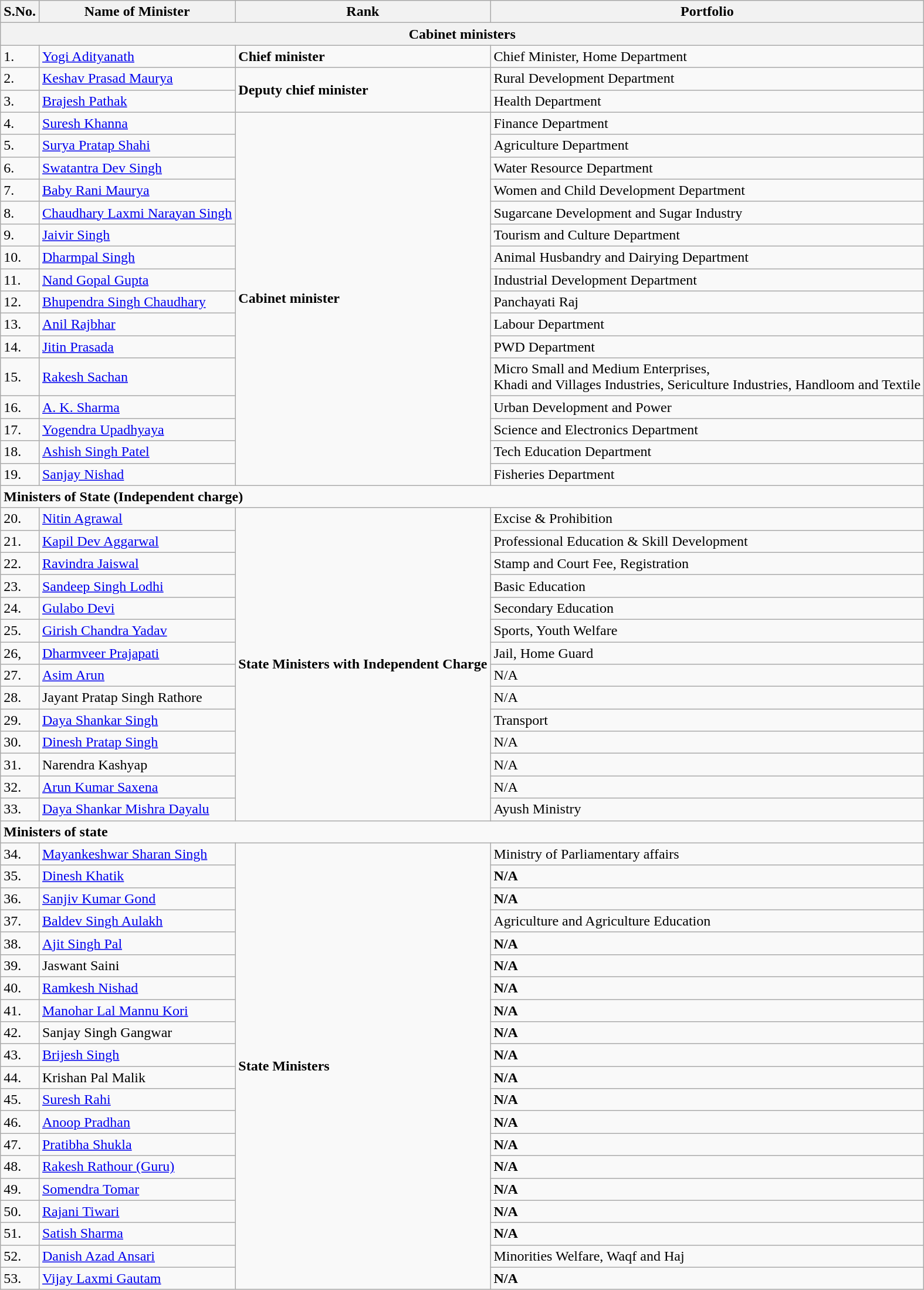<table class="wikitable sortable mw-collapsible">
<tr>
<th>S.No.</th>
<th>Name of Minister</th>
<th>Rank</th>
<th>Portfolio</th>
</tr>
<tr>
<th colspan="4">Cabinet ministers</th>
</tr>
<tr>
<td>1.</td>
<td><a href='#'>Yogi Adityanath</a></td>
<td><strong>Chief minister</strong></td>
<td>Chief Minister, Home Department</td>
</tr>
<tr>
<td>2.</td>
<td><a href='#'>Keshav Prasad Maurya</a></td>
<td rowspan="2"><strong>Deputy chief minister</strong></td>
<td>Rural Development Department</td>
</tr>
<tr>
<td>3.</td>
<td><a href='#'>Brajesh Pathak</a></td>
<td>Health Department</td>
</tr>
<tr>
<td>4.</td>
<td><a href='#'>Suresh Khanna</a></td>
<td rowspan="16"><strong>Cabinet minister</strong></td>
<td>Finance Department</td>
</tr>
<tr>
<td>5.</td>
<td><a href='#'>Surya Pratap Shahi</a></td>
<td>Agriculture Department</td>
</tr>
<tr>
<td>6.</td>
<td><a href='#'>Swatantra Dev Singh</a></td>
<td>Water Resource Department</td>
</tr>
<tr>
<td>7.</td>
<td><a href='#'>Baby Rani Maurya</a></td>
<td>Women and Child Development Department</td>
</tr>
<tr>
<td>8.</td>
<td><a href='#'>Chaudhary Laxmi Narayan Singh</a></td>
<td>Sugarcane Development and Sugar Industry</td>
</tr>
<tr>
<td>9.</td>
<td><a href='#'>Jaivir Singh</a></td>
<td>Tourism and Culture Department</td>
</tr>
<tr>
<td>10.</td>
<td><a href='#'>Dharmpal Singh</a></td>
<td>Animal Husbandry and Dairying Department</td>
</tr>
<tr>
<td>11.</td>
<td><a href='#'>Nand Gopal Gupta</a></td>
<td>Industrial Development Department</td>
</tr>
<tr>
<td>12.</td>
<td><a href='#'>Bhupendra Singh Chaudhary</a></td>
<td>Panchayati Raj</td>
</tr>
<tr>
<td>13.</td>
<td><a href='#'>Anil Rajbhar</a></td>
<td>Labour Department</td>
</tr>
<tr>
<td>14.</td>
<td><a href='#'>Jitin Prasada</a></td>
<td>PWD Department</td>
</tr>
<tr>
<td>15.</td>
<td><a href='#'>Rakesh Sachan</a></td>
<td>Micro Small and Medium Enterprises,<br>Khadi and Villages Industries, Sericulture Industries, 
Handloom and Textile</td>
</tr>
<tr>
<td>16.</td>
<td><a href='#'>A. K. Sharma</a></td>
<td>Urban Development and Power</td>
</tr>
<tr>
<td>17.</td>
<td><a href='#'>Yogendra Upadhyaya</a></td>
<td>Science and Electronics Department</td>
</tr>
<tr>
<td>18.</td>
<td><a href='#'>Ashish Singh Patel</a></td>
<td>Tech Education Department</td>
</tr>
<tr>
<td>19.</td>
<td><a href='#'>Sanjay Nishad</a></td>
<td>Fisheries Department</td>
</tr>
<tr>
<td colspan="4"><strong>Ministers of State (Independent charge)</strong></td>
</tr>
<tr>
<td>20.</td>
<td><a href='#'>Nitin Agrawal</a></td>
<td rowspan="14"><strong>State Ministers with Independent Charge</strong></td>
<td>Excise & Prohibition</td>
</tr>
<tr>
<td>21.</td>
<td><a href='#'>Kapil Dev Aggarwal</a></td>
<td>Professional Education & Skill Development</td>
</tr>
<tr>
<td>22.</td>
<td><a href='#'>Ravindra Jaiswal</a></td>
<td>Stamp and Court Fee, Registration</td>
</tr>
<tr>
<td>23.</td>
<td><a href='#'>Sandeep Singh Lodhi</a></td>
<td>Basic Education</td>
</tr>
<tr>
<td>24.</td>
<td><a href='#'>Gulabo Devi</a></td>
<td>Secondary Education</td>
</tr>
<tr>
<td>25.</td>
<td><a href='#'>Girish Chandra Yadav</a></td>
<td>Sports, Youth Welfare</td>
</tr>
<tr>
<td>26,</td>
<td><a href='#'>Dharmveer Prajapati</a></td>
<td>Jail, Home Guard</td>
</tr>
<tr>
<td>27.</td>
<td><a href='#'>Asim Arun</a></td>
<td>N/A</td>
</tr>
<tr>
<td>28.</td>
<td>Jayant Pratap Singh Rathore</td>
<td>N/A</td>
</tr>
<tr>
<td>29.</td>
<td><a href='#'>Daya Shankar Singh</a></td>
<td>Transport</td>
</tr>
<tr>
<td>30.</td>
<td><a href='#'>Dinesh Pratap Singh</a></td>
<td>N/A</td>
</tr>
<tr>
<td>31.</td>
<td>Narendra Kashyap</td>
<td>N/A</td>
</tr>
<tr>
<td>32.</td>
<td><a href='#'>Arun Kumar Saxena</a></td>
<td>N/A</td>
</tr>
<tr>
<td>33.</td>
<td><a href='#'>Daya Shankar Mishra Dayalu</a></td>
<td>Ayush Ministry</td>
</tr>
<tr>
<td colspan="4"><strong>Ministers of state</strong></td>
</tr>
<tr>
<td>34.</td>
<td><a href='#'>Mayankeshwar Sharan Singh</a></td>
<td rowspan="20"><strong>State Ministers</strong></td>
<td>Ministry of Parliamentary affairs</td>
</tr>
<tr>
<td>35.</td>
<td><a href='#'>Dinesh Khatik</a></td>
<td><strong>N/A</strong></td>
</tr>
<tr>
<td>36.</td>
<td><a href='#'>Sanjiv Kumar Gond</a></td>
<td><strong>N/A</strong></td>
</tr>
<tr>
<td>37.</td>
<td><a href='#'>Baldev Singh Aulakh</a></td>
<td>Agriculture and Agriculture Education</td>
</tr>
<tr>
<td>38.</td>
<td><a href='#'>Ajit Singh Pal</a></td>
<td><strong>N/A</strong></td>
</tr>
<tr>
<td>39.</td>
<td>Jaswant Saini</td>
<td><strong>N/A</strong></td>
</tr>
<tr>
<td>40.</td>
<td><a href='#'>Ramkesh Nishad</a></td>
<td><strong>N/A</strong></td>
</tr>
<tr>
<td>41.</td>
<td><a href='#'>Manohar Lal Mannu Kori</a></td>
<td><strong>N/A</strong></td>
</tr>
<tr>
<td>42.</td>
<td>Sanjay Singh Gangwar</td>
<td><strong>N/A</strong></td>
</tr>
<tr>
<td>43.</td>
<td><a href='#'>Brijesh Singh</a></td>
<td><strong>N/A</strong></td>
</tr>
<tr>
<td>44.</td>
<td>Krishan Pal Malik</td>
<td><strong>N/A</strong></td>
</tr>
<tr>
<td>45.</td>
<td><a href='#'>Suresh Rahi</a></td>
<td><strong>N/A</strong></td>
</tr>
<tr>
<td>46.</td>
<td><a href='#'>Anoop Pradhan</a></td>
<td><strong>N/A</strong></td>
</tr>
<tr>
<td>47.</td>
<td><a href='#'>Pratibha Shukla</a></td>
<td><strong>N/A</strong></td>
</tr>
<tr>
<td>48.</td>
<td><a href='#'>Rakesh Rathour (Guru)</a></td>
<td><strong>N/A</strong></td>
</tr>
<tr>
<td>49.</td>
<td><a href='#'>Somendra Tomar</a></td>
<td><strong>N/A</strong></td>
</tr>
<tr>
<td>50.</td>
<td><a href='#'>Rajani Tiwari</a></td>
<td><strong>N/A</strong></td>
</tr>
<tr>
<td>51.</td>
<td><a href='#'>Satish Sharma</a></td>
<td><strong>N/A</strong></td>
</tr>
<tr>
<td>52.</td>
<td><a href='#'>Danish Azad Ansari</a></td>
<td>Minorities Welfare, Waqf and Haj</td>
</tr>
<tr>
<td>53.</td>
<td><a href='#'>Vijay Laxmi Gautam</a></td>
<td><strong>N/A</strong></td>
</tr>
</table>
